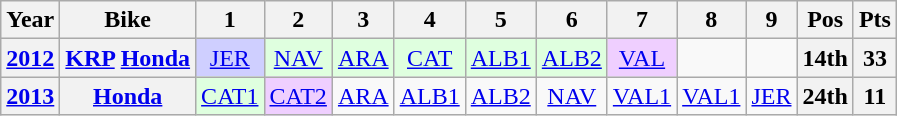<table class="wikitable" style="text-align:center">
<tr>
<th>Year</th>
<th>Bike</th>
<th>1</th>
<th>2</th>
<th>3</th>
<th>4</th>
<th>5</th>
<th>6</th>
<th>7</th>
<th>8</th>
<th>9</th>
<th>Pos</th>
<th>Pts</th>
</tr>
<tr>
<th><a href='#'>2012</a></th>
<th><a href='#'>KRP</a> <a href='#'>Honda</a></th>
<td style="background:#cfcfff;"><a href='#'>JER</a><br></td>
<td style="background:#dfffdf;"><a href='#'>NAV</a><br></td>
<td style="background:#dfffdf;"><a href='#'>ARA</a><br></td>
<td style="background:#dfffdf;"><a href='#'>CAT</a><br></td>
<td style="background:#dfffdf;"><a href='#'>ALB1</a><br></td>
<td style="background:#dfffdf;"><a href='#'>ALB2</a><br></td>
<td style="background:#efcfff;"><a href='#'>VAL</a><br></td>
<td></td>
<td></td>
<th>14th</th>
<th>33</th>
</tr>
<tr>
<th align="left"><a href='#'>2013</a></th>
<th align="left"><a href='#'>Honda</a></th>
<td style="background:#dfffdf;"><a href='#'>CAT1</a><br></td>
<td style="background:#efcfff;"><a href='#'>CAT2</a><br></td>
<td style="background:#;"><a href='#'>ARA</a><br></td>
<td style="background:#;"><a href='#'>ALB1</a><br></td>
<td style="background:#;"><a href='#'>ALB2</a><br></td>
<td style="background:#;"><a href='#'>NAV</a><br></td>
<td style="background:#;"><a href='#'>VAL1</a><br></td>
<td style="background:#;"><a href='#'>VAL1</a><br></td>
<td style="background:#;"><a href='#'>JER</a><br></td>
<th style="background:#;">24th</th>
<th style="background:#;">11</th>
</tr>
</table>
